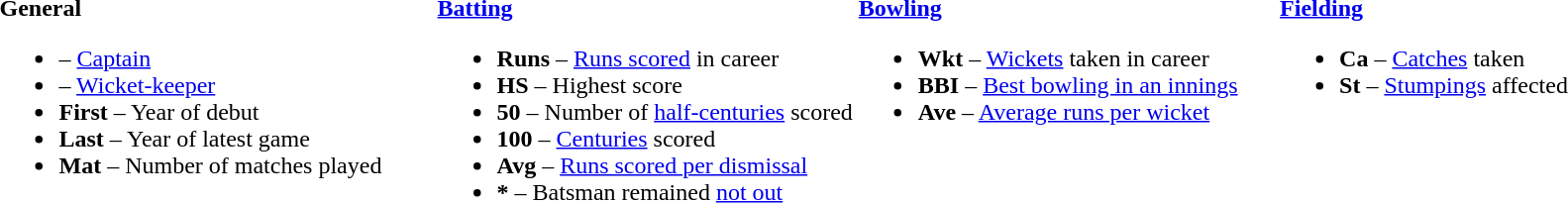<table>
<tr>
<td valign="top" style="width:26%"><br><strong>General</strong><ul><li> – <a href='#'>Captain</a></li><li> – <a href='#'>Wicket-keeper</a></li><li><strong>First</strong> – Year of debut</li><li><strong>Last</strong> – Year of latest game</li><li><strong>Mat</strong> – Number of matches played</li></ul></td>
<td valign="top" style="width:25%"><br><strong><a href='#'>Batting</a></strong><ul><li><strong>Runs</strong> – <a href='#'>Runs scored</a> in career</li><li><strong>HS</strong> – Highest score</li><li><strong>50</strong> – Number of <a href='#'>half-centuries</a> scored</li><li><strong>100</strong> – <a href='#'>Centuries</a> scored</li><li><strong>Avg</strong> – <a href='#'>Runs scored per dismissal</a></li><li><strong>*</strong> – Batsman remained <a href='#'>not out</a></li></ul></td>
<td valign="top" style="width:25%"><br><strong><a href='#'>Bowling</a></strong><ul><li><strong>Wkt</strong> – <a href='#'>Wickets</a> taken in career</li><li><strong>BBI</strong> – <a href='#'>Best bowling in an innings</a></li><li><strong>Ave</strong> – <a href='#'>Average runs per wicket</a></li></ul></td>
<td valign="top" style="width:24%"><br><strong><a href='#'>Fielding</a></strong><ul><li><strong>Ca</strong> – <a href='#'>Catches</a> taken</li><li><strong>St</strong> – <a href='#'>Stumpings</a> affected</li></ul></td>
</tr>
</table>
